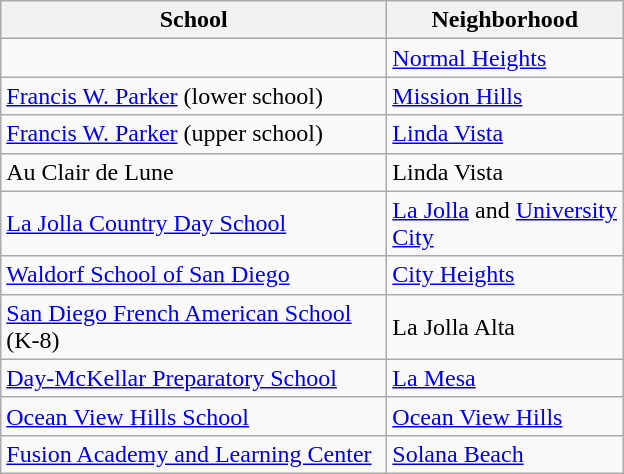<table class="wikitable">
<tr>
<th width="250">School</th>
<th width="150">Neighborhood</th>
</tr>
<tr>
<td></td>
<td><a href='#'>Normal Heights</a></td>
</tr>
<tr>
<td><a href='#'>Francis W. Parker</a> (lower school)</td>
<td><a href='#'>Mission Hills</a></td>
</tr>
<tr>
<td><a href='#'>Francis W. Parker</a> (upper school)</td>
<td><a href='#'>Linda Vista</a></td>
</tr>
<tr>
<td>Au Clair de Lune</td>
<td>Linda Vista</td>
</tr>
<tr>
<td><a href='#'>La Jolla Country Day School</a></td>
<td><a href='#'>La Jolla</a> and <a href='#'>University City</a></td>
</tr>
<tr>
<td><a href='#'>Waldorf School of San Diego</a></td>
<td><a href='#'>City Heights</a></td>
</tr>
<tr>
<td><a href='#'>San Diego French American School</a> (K-8)</td>
<td>La Jolla Alta</td>
</tr>
<tr>
<td><a href='#'>Day-McKellar Preparatory School</a></td>
<td><a href='#'>La Mesa</a></td>
</tr>
<tr>
<td><a href='#'>Ocean View Hills School</a></td>
<td><a href='#'>Ocean View Hills</a></td>
</tr>
<tr>
<td><a href='#'>Fusion Academy and Learning Center</a></td>
<td><a href='#'>Solana Beach</a></td>
</tr>
</table>
